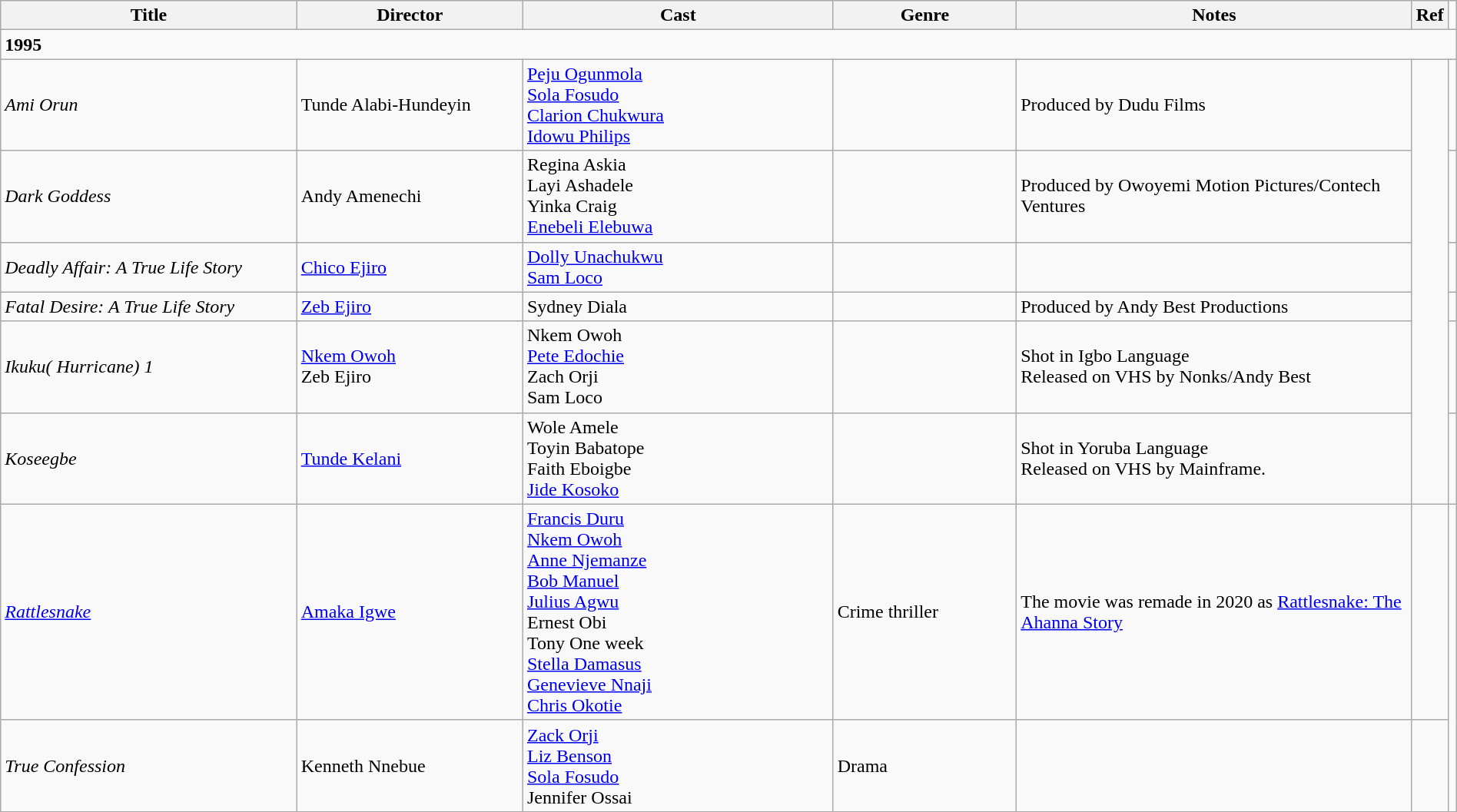<table class="wikitable" width="100%">
<tr>
<th width="21%">Title</th>
<th width="16%">Director</th>
<th width="22%">Cast</th>
<th width="13%">Genre</th>
<th width="28%">Notes</th>
<th>Ref</th>
</tr>
<tr>
<td colspan="8" ><strong>1995</strong></td>
</tr>
<tr>
<td><em>Ami Orun</em></td>
<td>Tunde Alabi-Hundeyin</td>
<td><a href='#'>Peju Ogunmola</a><br><a href='#'>Sola Fosudo</a><br><a href='#'>Clarion Chukwura</a><br><a href='#'>Idowu Philips</a></td>
<td></td>
<td>Produced by Dudu Films</td>
<td rowspan="6"></td>
<td></td>
</tr>
<tr>
<td><em>Dark Goddess</em></td>
<td>Andy Amenechi</td>
<td>Regina Askia<br>Layi Ashadele<br>Yinka Craig<br><a href='#'>Enebeli Elebuwa</a></td>
<td></td>
<td>Produced by Owoyemi Motion Pictures/Contech Ventures</td>
<td></td>
</tr>
<tr>
<td><em>Deadly Affair: A True Life Story</em></td>
<td><a href='#'>Chico Ejiro</a></td>
<td><a href='#'>Dolly Unachukwu</a><br><a href='#'>Sam Loco</a></td>
<td></td>
<td></td>
<td></td>
</tr>
<tr>
<td><em>Fatal Desire: A True Life Story</em></td>
<td><a href='#'>Zeb Ejiro</a></td>
<td>Sydney Diala</td>
<td></td>
<td>Produced by Andy Best Productions</td>
<td></td>
</tr>
<tr>
<td><em>Ikuku( Hurricane) 1</em></td>
<td><a href='#'>Nkem Owoh</a><br>Zeb Ejiro</td>
<td>Nkem Owoh<br><a href='#'>Pete Edochie</a><br>Zach Orji<br>Sam Loco</td>
<td></td>
<td>Shot in Igbo Language<br>Released on VHS by Nonks/Andy Best</td>
<td></td>
</tr>
<tr>
<td><em>Koseegbe</em></td>
<td><a href='#'>Tunde Kelani</a></td>
<td>Wole Amele<br>Toyin Babatope<br>Faith Eboigbe<br><a href='#'>Jide Kosoko</a></td>
<td></td>
<td>Shot in Yoruba Language<br>Released on VHS by Mainframe.</td>
<td></td>
</tr>
<tr>
<td><em><a href='#'>Rattlesnake</a></em></td>
<td><a href='#'>Amaka Igwe</a></td>
<td><a href='#'>Francis Duru</a><br><a href='#'>Nkem Owoh</a><br><a href='#'>Anne Njemanze</a><br><a href='#'>Bob Manuel</a><br><a href='#'>Julius Agwu</a><br>Ernest Obi<br>Tony One week<br><a href='#'>Stella Damasus</a><br><a href='#'>Genevieve Nnaji</a><br><a href='#'>Chris Okotie</a></td>
<td>Crime thriller</td>
<td>The movie was remade in 2020 as <a href='#'>Rattlesnake: The Ahanna Story</a></td>
<td></td>
</tr>
<tr>
<td><em>True Confession</em></td>
<td>Kenneth Nnebue</td>
<td><a href='#'>Zack Orji</a><br><a href='#'>Liz Benson</a><br><a href='#'>Sola Fosudo</a><br>Jennifer Ossai</td>
<td>Drama</td>
<td></td>
<td></td>
</tr>
</table>
